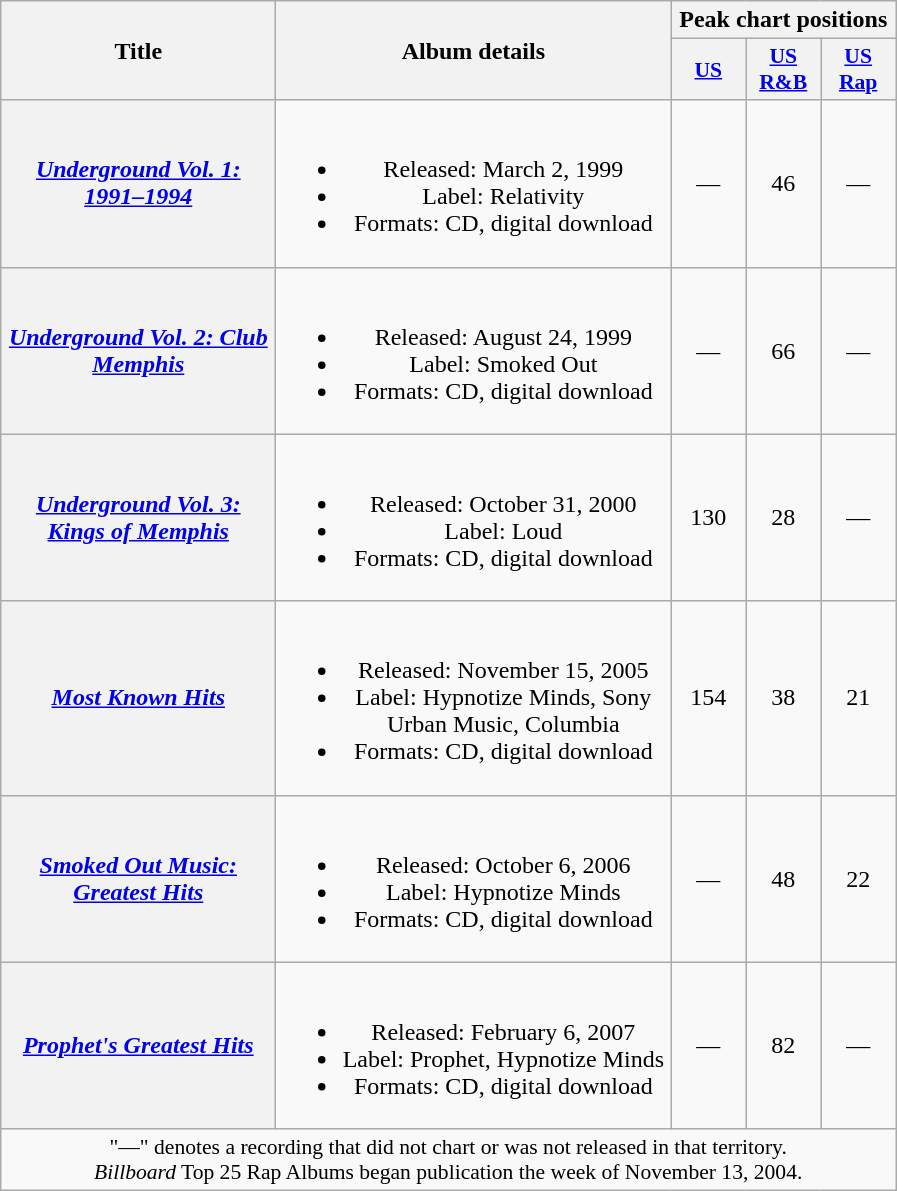<table class="wikitable plainrowheaders" style="text-align:center;">
<tr>
<th scope="col" rowspan="2" style="width:11em;">Title</th>
<th scope="col" rowspan="2" style="width:16em;">Album details</th>
<th scope="col" colspan="3">Peak chart positions</th>
</tr>
<tr>
<th scope="col" style="width:3em;font-size:90%;"><a href='#'>US</a><br></th>
<th scope="col" style="width:3em;font-size:90%;"><a href='#'>US<br>R&B</a><br></th>
<th scope="col" style="width:3em;font-size:90%;"><a href='#'>US<br>Rap</a><br></th>
</tr>
<tr>
<th scope="row"><em><a href='#'>Underground Vol. 1: 1991–1994</a></em></th>
<td><br><ul><li>Released: March 2, 1999</li><li>Label: Relativity</li><li>Formats: CD, digital download</li></ul></td>
<td>—</td>
<td>46</td>
<td>—</td>
</tr>
<tr>
<th scope="row"><em><a href='#'>Underground Vol. 2: Club Memphis</a></em></th>
<td><br><ul><li>Released: August 24, 1999</li><li>Label: Smoked Out</li><li>Formats: CD, digital download</li></ul></td>
<td>—</td>
<td>66</td>
<td>—</td>
</tr>
<tr>
<th scope="row"><em><a href='#'>Underground Vol. 3: Kings of Memphis</a></em></th>
<td><br><ul><li>Released: October 31, 2000</li><li>Label: Loud</li><li>Formats: CD, digital download</li></ul></td>
<td>130</td>
<td>28</td>
<td>—</td>
</tr>
<tr>
<th scope="row"><em><a href='#'>Most Known Hits</a></em></th>
<td><br><ul><li>Released: November 15, 2005</li><li>Label: Hypnotize Minds, Sony Urban Music, Columbia</li><li>Formats: CD, digital download</li></ul></td>
<td>154</td>
<td>38</td>
<td>21</td>
</tr>
<tr>
<th scope="row"><em><a href='#'>Smoked Out Music: Greatest Hits</a></em></th>
<td><br><ul><li>Released: October 6, 2006</li><li>Label: Hypnotize Minds</li><li>Formats: CD, digital download</li></ul></td>
<td>—</td>
<td>48</td>
<td>22</td>
</tr>
<tr>
<th scope="row"><em><a href='#'>Prophet's Greatest Hits</a></em></th>
<td><br><ul><li>Released: February 6, 2007</li><li>Label: Prophet, Hypnotize Minds</li><li>Formats: CD, digital download</li></ul></td>
<td>—</td>
<td>82</td>
<td>—</td>
</tr>
<tr>
<td colspan="14" style="font-size:90%">"—" denotes a recording that did not chart or was not released in that territory.<br><em>Billboard</em> Top 25 Rap Albums began publication the week of November 13, 2004.</td>
</tr>
</table>
